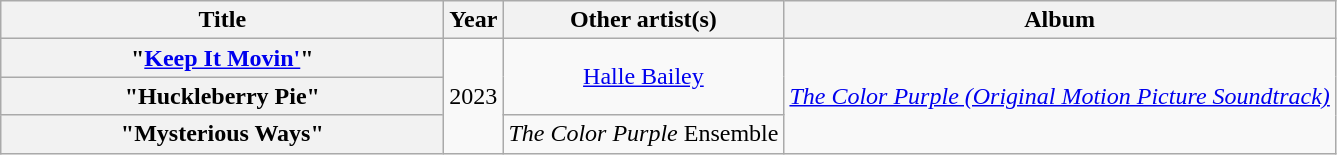<table class="wikitable plainrowheaders" style="text-align:center;">
<tr>
<th scope="col" style="width:18em;">Title</th>
<th>Year</th>
<th scope="col">Other artist(s)</th>
<th scope="col">Album</th>
</tr>
<tr>
<th scope="row">"<a href='#'>Keep It Movin'</a>"</th>
<td rowspan="3">2023</td>
<td rowspan="2"><a href='#'>Halle Bailey</a></td>
<td rowspan="3"><em><a href='#'>The Color Purple (Original Motion Picture Soundtrack)</a></em></td>
</tr>
<tr>
<th scope="row">"Huckleberry Pie"</th>
</tr>
<tr>
<th scope="row">"Mysterious Ways"</th>
<td><em>The Color Purple</em> Ensemble</td>
</tr>
</table>
